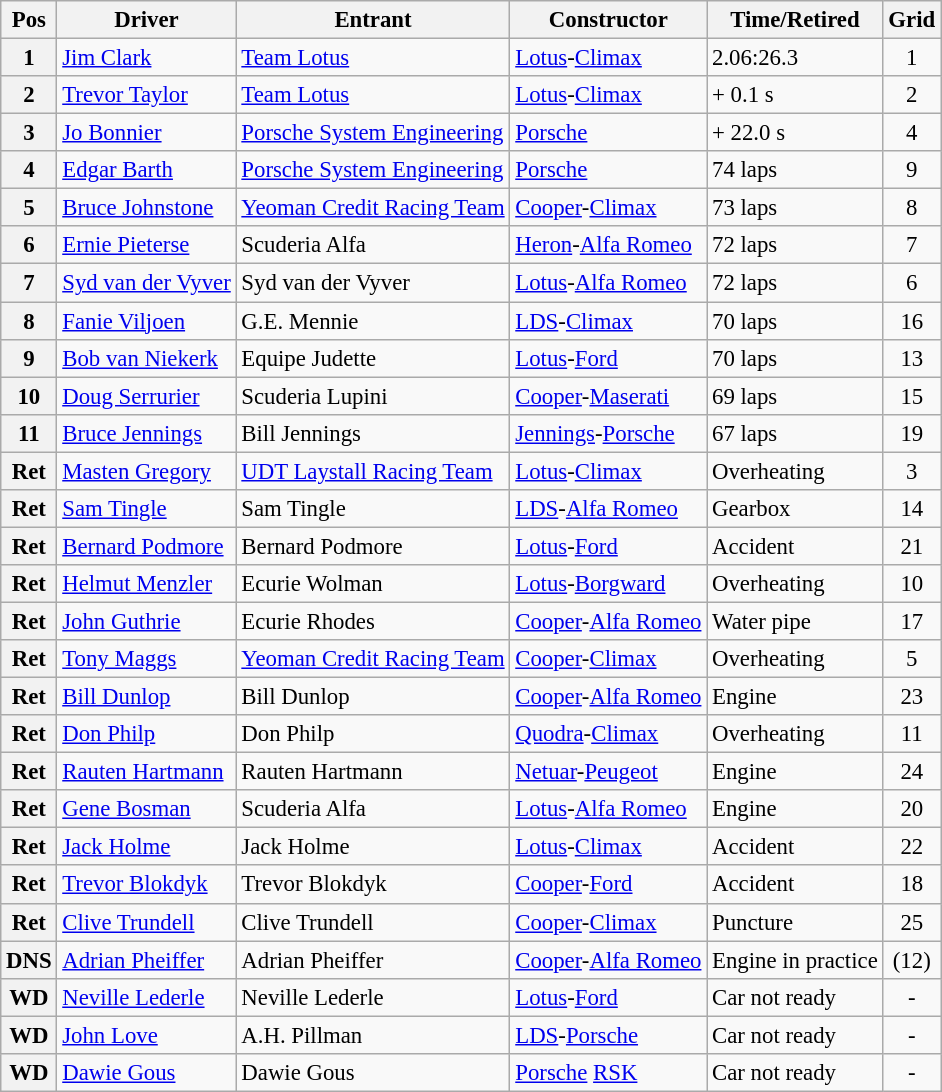<table class="wikitable" style="font-size: 95%;">
<tr>
<th>Pos</th>
<th>Driver</th>
<th>Entrant</th>
<th>Constructor</th>
<th>Time/Retired</th>
<th>Grid</th>
</tr>
<tr>
<th>1</th>
<td> <a href='#'>Jim Clark</a></td>
<td><a href='#'>Team Lotus</a></td>
<td><a href='#'>Lotus</a>-<a href='#'>Climax</a></td>
<td>2.06:26.3</td>
<td style="text-align:center">1</td>
</tr>
<tr>
<th>2</th>
<td> <a href='#'>Trevor Taylor</a></td>
<td><a href='#'>Team Lotus</a></td>
<td><a href='#'>Lotus</a>-<a href='#'>Climax</a></td>
<td>+ 0.1 s</td>
<td style="text-align:center">2</td>
</tr>
<tr>
<th>3</th>
<td> <a href='#'>Jo Bonnier</a></td>
<td><a href='#'>Porsche System Engineering</a></td>
<td><a href='#'>Porsche</a></td>
<td>+ 22.0 s</td>
<td style="text-align:center">4</td>
</tr>
<tr>
<th>4</th>
<td> <a href='#'>Edgar Barth</a></td>
<td><a href='#'>Porsche System Engineering</a></td>
<td><a href='#'>Porsche</a></td>
<td>74 laps</td>
<td style="text-align:center">9</td>
</tr>
<tr>
<th>5</th>
<td> <a href='#'>Bruce Johnstone</a></td>
<td><a href='#'>Yeoman Credit Racing Team</a></td>
<td><a href='#'>Cooper</a>-<a href='#'>Climax</a></td>
<td>73 laps</td>
<td style="text-align:center">8</td>
</tr>
<tr>
<th>6</th>
<td> <a href='#'>Ernie Pieterse</a></td>
<td>Scuderia Alfa</td>
<td><a href='#'>Heron</a>-<a href='#'>Alfa Romeo</a></td>
<td>72 laps</td>
<td style="text-align:center">7</td>
</tr>
<tr>
<th>7</th>
<td> <a href='#'>Syd van der Vyver</a></td>
<td>Syd van der Vyver</td>
<td><a href='#'>Lotus</a>-<a href='#'>Alfa Romeo</a></td>
<td>72 laps</td>
<td style="text-align:center">6</td>
</tr>
<tr>
<th>8</th>
<td> <a href='#'>Fanie Viljoen</a></td>
<td>G.E. Mennie</td>
<td><a href='#'>LDS</a>-<a href='#'>Climax</a></td>
<td>70 laps</td>
<td style="text-align:center">16</td>
</tr>
<tr>
<th>9</th>
<td> <a href='#'>Bob van Niekerk</a></td>
<td>Equipe Judette</td>
<td><a href='#'>Lotus</a>-<a href='#'>Ford</a></td>
<td>70 laps</td>
<td style="text-align:center">13</td>
</tr>
<tr>
<th>10</th>
<td> <a href='#'>Doug Serrurier</a></td>
<td>Scuderia Lupini</td>
<td><a href='#'>Cooper</a>-<a href='#'>Maserati</a></td>
<td>69 laps</td>
<td style="text-align:center">15</td>
</tr>
<tr>
<th>11</th>
<td> <a href='#'>Bruce Jennings</a></td>
<td>Bill Jennings</td>
<td><a href='#'>Jennings</a>-<a href='#'>Porsche</a></td>
<td>67 laps</td>
<td style="text-align:center">19</td>
</tr>
<tr>
<th>Ret</th>
<td> <a href='#'>Masten Gregory</a></td>
<td><a href='#'>UDT Laystall Racing Team</a></td>
<td><a href='#'>Lotus</a>-<a href='#'>Climax</a></td>
<td>Overheating</td>
<td style="text-align:center">3</td>
</tr>
<tr>
<th>Ret</th>
<td> <a href='#'>Sam Tingle</a></td>
<td>Sam Tingle</td>
<td><a href='#'>LDS</a>-<a href='#'>Alfa Romeo</a></td>
<td>Gearbox</td>
<td style="text-align:center">14</td>
</tr>
<tr>
<th>Ret</th>
<td> <a href='#'>Bernard Podmore</a></td>
<td>Bernard Podmore</td>
<td><a href='#'>Lotus</a>-<a href='#'>Ford</a></td>
<td>Accident</td>
<td style="text-align:center">21</td>
</tr>
<tr>
<th>Ret</th>
<td> <a href='#'>Helmut Menzler</a></td>
<td>Ecurie Wolman</td>
<td><a href='#'>Lotus</a>-<a href='#'>Borgward</a></td>
<td>Overheating</td>
<td style="text-align:center">10</td>
</tr>
<tr>
<th>Ret</th>
<td> <a href='#'>John Guthrie</a></td>
<td>Ecurie Rhodes</td>
<td><a href='#'>Cooper</a>-<a href='#'>Alfa Romeo</a></td>
<td>Water pipe</td>
<td style="text-align:center">17</td>
</tr>
<tr>
<th>Ret</th>
<td> <a href='#'>Tony Maggs</a></td>
<td><a href='#'>Yeoman Credit Racing Team</a></td>
<td><a href='#'>Cooper</a>-<a href='#'>Climax</a></td>
<td>Overheating</td>
<td style="text-align:center">5</td>
</tr>
<tr>
<th>Ret</th>
<td> <a href='#'>Bill Dunlop</a></td>
<td>Bill Dunlop</td>
<td><a href='#'>Cooper</a>-<a href='#'>Alfa Romeo</a></td>
<td>Engine</td>
<td style="text-align:center">23</td>
</tr>
<tr>
<th>Ret</th>
<td> <a href='#'>Don Philp</a></td>
<td>Don Philp</td>
<td><a href='#'>Quodra</a>-<a href='#'>Climax</a></td>
<td>Overheating</td>
<td style="text-align:center">11</td>
</tr>
<tr>
<th>Ret</th>
<td> <a href='#'>Rauten Hartmann</a></td>
<td>Rauten Hartmann</td>
<td><a href='#'>Netuar</a>-<a href='#'>Peugeot</a></td>
<td>Engine</td>
<td style="text-align:center">24</td>
</tr>
<tr>
<th>Ret</th>
<td> <a href='#'>Gene Bosman</a></td>
<td>Scuderia Alfa</td>
<td><a href='#'>Lotus</a>-<a href='#'>Alfa Romeo</a></td>
<td>Engine</td>
<td style="text-align:center">20</td>
</tr>
<tr>
<th>Ret</th>
<td> <a href='#'>Jack Holme</a></td>
<td>Jack Holme</td>
<td><a href='#'>Lotus</a>-<a href='#'>Climax</a></td>
<td>Accident</td>
<td style="text-align:center">22</td>
</tr>
<tr>
<th>Ret</th>
<td> <a href='#'>Trevor Blokdyk</a></td>
<td>Trevor Blokdyk</td>
<td><a href='#'>Cooper</a>-<a href='#'>Ford</a></td>
<td>Accident</td>
<td style="text-align:center">18</td>
</tr>
<tr>
<th>Ret</th>
<td> <a href='#'>Clive Trundell</a></td>
<td>Clive Trundell</td>
<td><a href='#'>Cooper</a>-<a href='#'>Climax</a></td>
<td>Puncture</td>
<td style="text-align:center">25</td>
</tr>
<tr>
<th>DNS</th>
<td> <a href='#'>Adrian Pheiffer</a></td>
<td>Adrian Pheiffer</td>
<td><a href='#'>Cooper</a>-<a href='#'>Alfa Romeo</a></td>
<td>Engine in practice</td>
<td style="text-align:center">(12)</td>
</tr>
<tr>
<th>WD</th>
<td> <a href='#'>Neville Lederle</a></td>
<td>Neville Lederle</td>
<td><a href='#'>Lotus</a>-<a href='#'>Ford</a></td>
<td>Car not ready</td>
<td style="text-align:center">-</td>
</tr>
<tr>
<th>WD</th>
<td> <a href='#'>John Love</a></td>
<td>A.H. Pillman</td>
<td><a href='#'>LDS</a>-<a href='#'>Porsche</a></td>
<td>Car not ready</td>
<td style="text-align:center">-</td>
</tr>
<tr>
<th>WD</th>
<td> <a href='#'>Dawie Gous</a></td>
<td>Dawie Gous</td>
<td><a href='#'>Porsche</a> <a href='#'>RSK</a></td>
<td>Car not ready</td>
<td style="text-align:center">-</td>
</tr>
</table>
